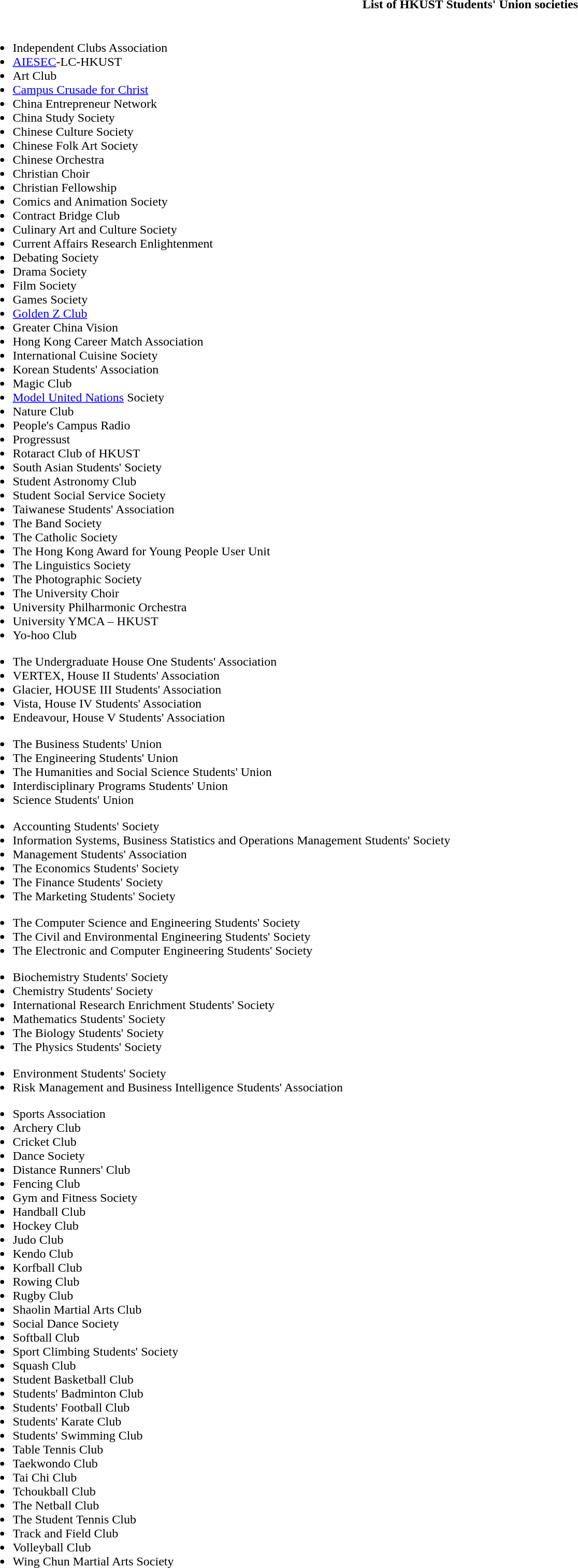<table class="toccolours collapsible collapsed" style="width:100%">
<tr>
<th>List of HKUST Students' Union societies</th>
</tr>
<tr>
<td><br><ul><li>Independent Clubs Association</li><li><a href='#'>AIESEC</a>-LC-HKUST</li><li>Art Club</li><li><a href='#'>Campus Crusade for Christ</a></li><li>China Entrepreneur Network</li><li>China Study Society</li><li>Chinese Culture Society</li><li>Chinese Folk Art Society</li><li>Chinese Orchestra</li><li>Christian Choir</li><li>Christian Fellowship</li><li>Comics and Animation Society</li><li>Contract Bridge Club</li><li>Culinary Art and Culture Society</li><li>Current Affairs Research Enlightenment</li><li>Debating Society</li><li>Drama Society</li><li>Film Society</li><li>Games Society</li><li><a href='#'>Golden Z Club</a></li><li>Greater China Vision</li><li>Hong Kong Career Match Association</li><li>International Cuisine Society</li><li>Korean Students' Association</li><li>Magic Club</li><li><a href='#'>Model United Nations</a> Society</li><li>Nature Club</li><li>People's Campus Radio</li><li>Progressust</li><li>Rotaract Club of HKUST</li><li>South Asian Students' Society</li><li>Student Astronomy Club</li><li>Student Social Service Society</li><li>Taiwanese Students' Association</li><li>The Band Society</li><li>The Catholic Society</li><li>The Hong Kong Award for Young People User Unit</li><li>The Linguistics Society</li><li>The Photographic Society</li><li>The University Choir</li><li>University Philharmonic Orchestra</li><li>University YMCA – HKUST</li><li>Yo-hoo Club</li></ul><ul><li>The Undergraduate House One Students' Association</li><li>VERTEX, House II Students' Association</li><li>Glacier, HOUSE III Students' Association</li><li>Vista, House IV Students' Association</li><li>Endeavour, House V Students' Association</li></ul><ul><li>The Business Students' Union</li><li>The Engineering Students' Union</li><li>The Humanities and Social Science Students' Union</li><li>Interdisciplinary Programs Students' Union</li><li>Science Students' Union</li></ul><ul><li>Accounting Students' Society</li><li>Information Systems, Business Statistics and Operations Management Students' Society</li><li>Management Students' Association</li><li>The Economics Students' Society</li><li>The Finance Students' Society</li><li>The Marketing Students' Society</li></ul><ul><li>The Computer Science and Engineering Students' Society</li><li>The Civil and Environmental Engineering Students' Society</li><li>The Electronic and Computer Engineering Students' Society</li></ul><ul><li>Biochemistry Students' Society</li><li>Chemistry Students' Society</li><li>International Research Enrichment Students' Society</li><li>Mathematics Students' Society</li><li>The Biology Students' Society</li><li>The Physics Students' Society</li></ul><ul><li>Environment Students' Society</li><li>Risk Management and Business Intelligence Students' Association</li></ul><ul><li>Sports Association</li><li>Archery Club</li><li>Cricket Club</li><li>Dance Society</li><li>Distance Runners' Club</li><li>Fencing Club</li><li>Gym and Fitness Society</li><li>Handball Club</li><li>Hockey Club</li><li>Judo Club</li><li>Kendo Club</li><li>Korfball Club</li><li>Rowing Club</li><li>Rugby Club</li><li>Shaolin Martial Arts Club</li><li>Social Dance Society</li><li>Softball Club</li><li>Sport Climbing Students' Society</li><li>Squash Club</li><li>Student Basketball Club</li><li>Students' Badminton Club</li><li>Students' Football Club</li><li>Students' Karate Club</li><li>Students' Swimming Club</li><li>Table Tennis Club</li><li>Taekwondo Club</li><li>Tai Chi Club</li><li>Tchoukball Club</li><li>The Netball Club</li><li>The Student Tennis Club</li><li>Track and Field Club</li><li>Volleyball Club</li><li>Wing Chun Martial Arts Society</li></ul></td>
</tr>
</table>
